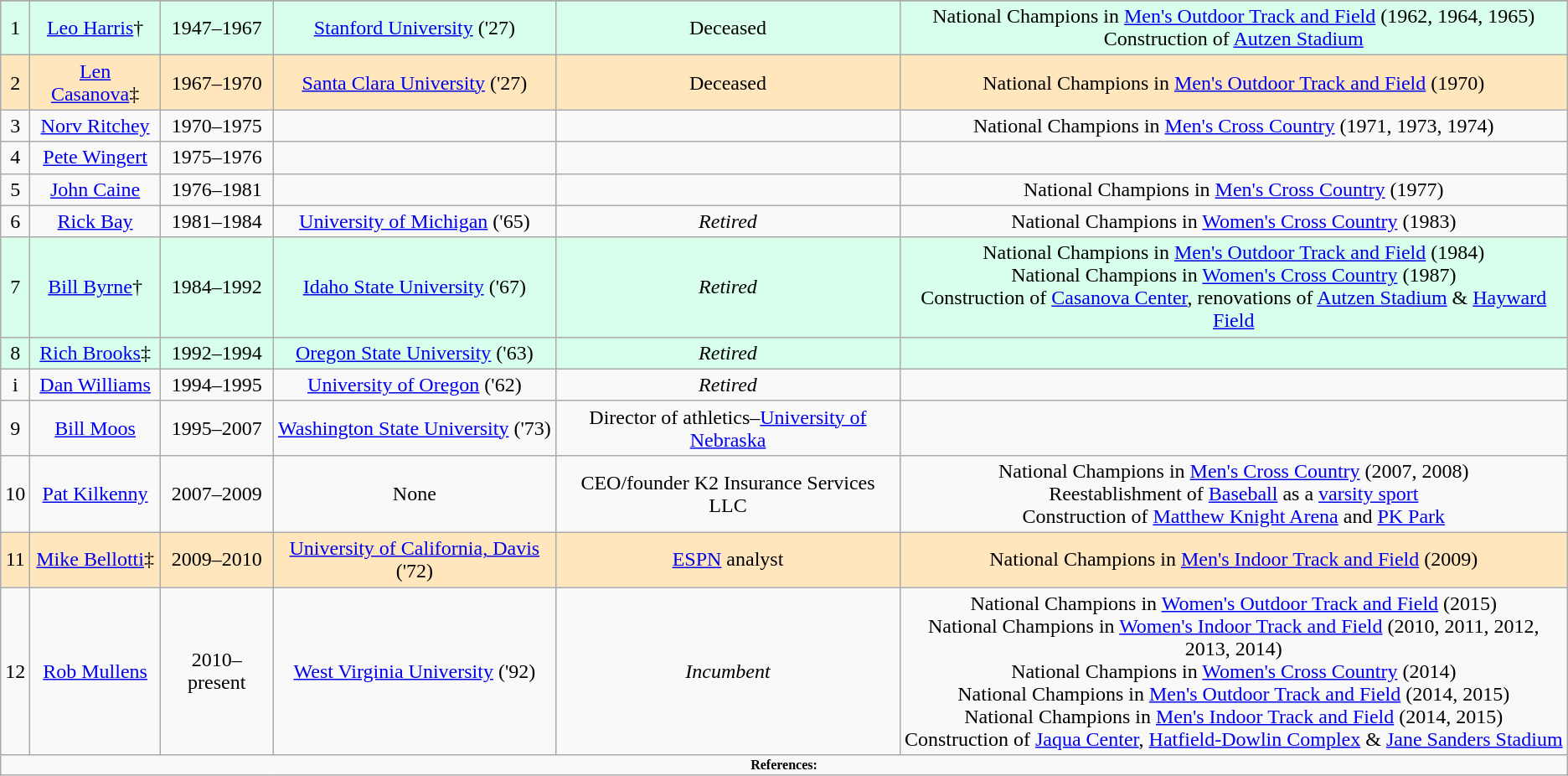<table style="width=90%; text-align:center;" class="wikitable">
<tr>
</tr>
<tr bgcolor="#D8FFEB">
<td>1</td>
<td><a href='#'>Leo Harris</a>†</td>
<td>1947–1967</td>
<td><a href='#'>Stanford University</a> ('27)</td>
<td>Deceased</td>
<td>National Champions in <a href='#'>Men's Outdoor Track and Field</a> (1962, 1964, 1965)<br>Construction of <a href='#'>Autzen Stadium</a></td>
</tr>
<tr bgcolor="#ffe6bd">
<td>2</td>
<td><a href='#'>Len Casanova</a>‡</td>
<td>1967–1970</td>
<td><a href='#'>Santa Clara University</a> ('27)</td>
<td>Deceased</td>
<td>National Champions in <a href='#'>Men's Outdoor Track and Field</a> (1970)</td>
</tr>
<tr>
<td>3</td>
<td><a href='#'>Norv Ritchey</a></td>
<td>1970–1975</td>
<td> </td>
<td> </td>
<td>National Champions in <a href='#'>Men's Cross Country</a> (1971, 1973, 1974)</td>
</tr>
<tr>
<td>4</td>
<td><a href='#'>Pete Wingert</a></td>
<td>1975–1976</td>
<td> </td>
<td> </td>
<td> </td>
</tr>
<tr>
<td>5</td>
<td><a href='#'>John Caine</a></td>
<td>1976–1981</td>
<td> </td>
<td> </td>
<td>National Champions in <a href='#'>Men's Cross Country</a> (1977)</td>
</tr>
<tr>
<td>6</td>
<td><a href='#'>Rick Bay</a></td>
<td>1981–1984</td>
<td><a href='#'>University of Michigan</a> ('65)</td>
<td><em>Retired</em></td>
<td>National Champions in <a href='#'>Women's Cross Country</a> (1983)</td>
</tr>
<tr bgcolor="#D8FFEB">
<td>7</td>
<td><a href='#'>Bill Byrne</a>†</td>
<td>1984–1992</td>
<td><a href='#'>Idaho State University</a> ('67)</td>
<td><em>Retired</em></td>
<td>National Champions in <a href='#'>Men's Outdoor Track and Field</a> (1984)<br>National Champions in <a href='#'>Women's Cross Country</a> (1987)<br>Construction of <a href='#'>Casanova Center</a>, renovations of <a href='#'>Autzen Stadium</a> & <a href='#'>Hayward Field</a></td>
</tr>
<tr bgcolor="#D8FFEB">
<td>8</td>
<td><a href='#'>Rich Brooks</a>‡</td>
<td>1992–1994</td>
<td><a href='#'>Oregon State University</a> ('63)</td>
<td><em>Retired</em></td>
<td> </td>
</tr>
<tr>
<td>i</td>
<td><a href='#'>Dan Williams</a></td>
<td>1994–1995</td>
<td><a href='#'>University of Oregon</a> ('62)</td>
<td><em>Retired</em></td>
<td> </td>
</tr>
<tr>
<td>9</td>
<td><a href='#'>Bill Moos</a></td>
<td>1995–2007</td>
<td><a href='#'>Washington State University</a> ('73)</td>
<td>Director of athletics–<a href='#'>University of Nebraska</a></td>
<td> </td>
</tr>
<tr>
<td>10</td>
<td><a href='#'>Pat Kilkenny</a></td>
<td>2007–2009</td>
<td>None</td>
<td>CEO/founder K2 Insurance Services LLC</td>
<td>National Champions in <a href='#'>Men's Cross Country</a> (2007, 2008)<br>Reestablishment of <a href='#'>Baseball</a> as a <a href='#'>varsity sport</a><br>Construction of <a href='#'>Matthew Knight Arena</a> and <a href='#'>PK Park</a></td>
</tr>
<tr bgcolor="#ffe6bd">
<td>11</td>
<td><a href='#'>Mike Bellotti</a>‡</td>
<td>2009–2010</td>
<td><a href='#'>University of California, Davis</a> ('72)</td>
<td><a href='#'>ESPN</a> analyst</td>
<td>National Champions in <a href='#'>Men's Indoor Track and Field</a> (2009)</td>
</tr>
<tr>
<td>12</td>
<td><a href='#'>Rob Mullens</a></td>
<td>2010–present</td>
<td><a href='#'>West Virginia University</a> ('92)</td>
<td><em>Incumbent</em></td>
<td>National Champions in <a href='#'>Women's Outdoor Track and Field</a> (2015)<br>National Champions in <a href='#'>Women's Indoor Track and Field</a> (2010, 2011, 2012, 2013, 2014)<br>National Champions in <a href='#'>Women's Cross Country</a> (2014)<br>National Champions in <a href='#'>Men's Outdoor Track and Field</a> (2014, 2015)<br>National Champions in <a href='#'>Men's Indoor Track and Field</a> (2014, 2015)<br>Construction of <a href='#'>Jaqua Center</a>, <a href='#'>Hatfield-Dowlin Complex</a> & <a href='#'>Jane Sanders Stadium</a></td>
</tr>
<tr>
<td colspan="6" style="font-size:8pt;" align="center"><strong>References:</strong></td>
</tr>
</table>
